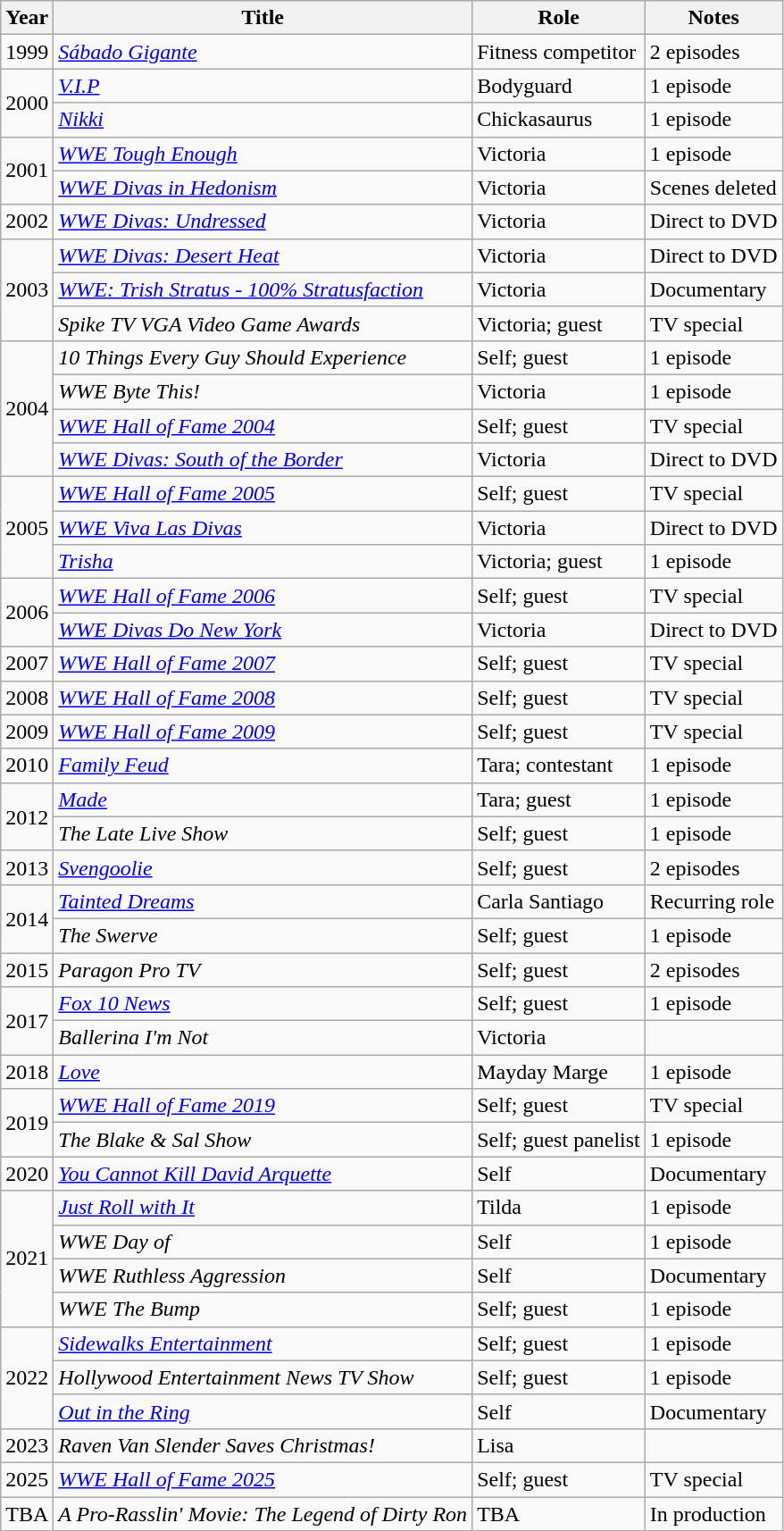<table class="wikitable">
<tr>
<th>Year</th>
<th>Title</th>
<th>Role</th>
<th>Notes</th>
</tr>
<tr>
<td>1999</td>
<td><em><a href='#'>Sábado Gigante</a></em></td>
<td>Fitness competitor</td>
<td>2 episodes</td>
</tr>
<tr>
<td rowspan="2">2000</td>
<td><em><a href='#'>V.I.P</a></em></td>
<td>Bodyguard</td>
<td>1 episode</td>
</tr>
<tr>
<td><em><a href='#'>Nikki</a></em></td>
<td>Chickasaurus</td>
<td>1 episode</td>
</tr>
<tr>
<td rowspan="2">2001</td>
<td><em><a href='#'>WWE Tough Enough</a></em></td>
<td>Victoria</td>
<td>1 episode</td>
</tr>
<tr>
<td><em><a href='#'>WWE Divas in Hedonism</a></em></td>
<td>Victoria</td>
<td>Scenes deleted</td>
</tr>
<tr>
<td>2002</td>
<td><em><a href='#'>WWE Divas: Undressed</a></em></td>
<td>Victoria</td>
<td>Direct to DVD</td>
</tr>
<tr>
<td rowspan="3">2003</td>
<td><em><a href='#'>WWE Divas: Desert Heat</a></em></td>
<td>Victoria</td>
<td>Direct to DVD</td>
</tr>
<tr>
<td><em><a href='#'>WWE: Trish Stratus - 100% Stratusfaction</a></em></td>
<td>Victoria</td>
<td>Documentary</td>
</tr>
<tr>
<td><em>Spike TV VGA Video Game Awards</em></td>
<td>Victoria; guest</td>
<td>TV special</td>
</tr>
<tr>
<td rowspan="4">2004</td>
<td><em>10 Things Every Guy Should Experience</em></td>
<td>Self; guest</td>
<td>1 episode</td>
</tr>
<tr>
<td><em>WWE Byte This!</em></td>
<td>Victoria</td>
<td>1 episode</td>
</tr>
<tr>
<td><em><a href='#'>WWE Hall of Fame 2004</a></em></td>
<td>Self; guest</td>
<td>TV special</td>
</tr>
<tr>
<td><em><a href='#'>WWE Divas: South of the Border</a></em></td>
<td>Victoria</td>
<td>Direct to DVD</td>
</tr>
<tr>
<td rowspan="3">2005</td>
<td><em><a href='#'>WWE Hall of Fame 2005</a></em></td>
<td>Self; guest</td>
<td>TV special</td>
</tr>
<tr>
<td><em><a href='#'>WWE Viva Las Divas</a></em></td>
<td>Victoria</td>
<td>Direct to DVD</td>
</tr>
<tr>
<td><em><a href='#'>Trisha</a></em></td>
<td>Victoria; guest</td>
<td>1 episode</td>
</tr>
<tr>
<td rowspan="2">2006</td>
<td><em><a href='#'>WWE Hall of Fame 2006</a></em></td>
<td>Self; guest</td>
<td>TV special</td>
</tr>
<tr>
<td><em><a href='#'>WWE Divas Do New York</a></em></td>
<td>Victoria</td>
<td>Direct to DVD</td>
</tr>
<tr>
<td>2007</td>
<td><em><a href='#'>WWE Hall of Fame 2007</a></em></td>
<td>Self; guest</td>
<td>TV special</td>
</tr>
<tr>
<td>2008</td>
<td><em><a href='#'>WWE Hall of Fame 2008</a></em></td>
<td>Self; guest</td>
<td>TV special</td>
</tr>
<tr>
<td>2009</td>
<td><em><a href='#'>WWE Hall of Fame 2009</a></em></td>
<td>Self; guest</td>
<td>TV special</td>
</tr>
<tr>
<td>2010</td>
<td><em><a href='#'>Family Feud</a></em></td>
<td>Tara; contestant</td>
<td>1 episode</td>
</tr>
<tr>
<td rowspan="2">2012</td>
<td><em><a href='#'>Made</a></em></td>
<td>Tara; guest</td>
<td>1 episode</td>
</tr>
<tr>
<td><em>The Late Live Show</em></td>
<td>Self; guest</td>
<td>1 episode</td>
</tr>
<tr>
<td>2013</td>
<td><em><a href='#'>Svengoolie</a></em></td>
<td>Self; guest</td>
<td>2 episodes</td>
</tr>
<tr>
<td rowspan="2">2014</td>
<td><em><a href='#'>Tainted Dreams</a></em></td>
<td>Carla Santiago</td>
<td>Recurring role</td>
</tr>
<tr>
<td><em>The Swerve</em></td>
<td>Self; guest</td>
<td>1 episode</td>
</tr>
<tr>
<td>2015</td>
<td><em>Paragon Pro TV</em></td>
<td>Self; guest</td>
<td>2 episodes</td>
</tr>
<tr>
<td rowspan="2">2017</td>
<td><em><a href='#'>Fox 10 News</a></em></td>
<td>Self; guest</td>
<td>1 episode</td>
</tr>
<tr>
<td><em>Ballerina I'm Not</em></td>
<td>Victoria</td>
<td></td>
</tr>
<tr>
<td>2018</td>
<td><em><a href='#'>Love</a></em></td>
<td>Mayday Marge</td>
<td>1 episode</td>
</tr>
<tr>
<td rowspan="2">2019</td>
<td><em><a href='#'>WWE Hall of Fame 2019</a></em></td>
<td>Self; guest</td>
<td>TV special</td>
</tr>
<tr>
<td><em>The Blake & Sal Show</em></td>
<td>Self; guest panelist</td>
<td>1 episode</td>
</tr>
<tr>
<td>2020</td>
<td><em><a href='#'>You Cannot Kill David Arquette</a></em></td>
<td>Self</td>
<td>Documentary</td>
</tr>
<tr>
<td rowspan="4">2021</td>
<td><em><a href='#'>Just Roll with It</a></em></td>
<td>Tilda</td>
<td>1 episode</td>
</tr>
<tr>
<td><em>WWE Day of</em></td>
<td>Self</td>
<td>1 episode</td>
</tr>
<tr>
<td><em>WWE Ruthless Aggression</em></td>
<td>Self</td>
<td>Documentary</td>
</tr>
<tr>
<td><em>WWE The Bump</em></td>
<td>Self; guest</td>
<td>1 episode</td>
</tr>
<tr>
<td rowspan="3">2022</td>
<td><em><a href='#'>Sidewalks Entertainment</a></em></td>
<td>Self; guest</td>
<td>1 episode</td>
</tr>
<tr>
<td><em>Hollywood Entertainment News TV Show</em></td>
<td>Self; guest</td>
<td>1 episode</td>
</tr>
<tr>
<td><em><a href='#'>Out in the Ring</a></em></td>
<td>Self</td>
<td>Documentary</td>
</tr>
<tr>
<td>2023</td>
<td><em>Raven Van Slender Saves Christmas!</em></td>
<td>Lisa</td>
<td></td>
</tr>
<tr>
<td>2025</td>
<td><em><a href='#'>WWE Hall of Fame 2025</a></em></td>
<td>Self; guest</td>
<td>TV special</td>
</tr>
<tr>
<td>TBA</td>
<td><em>A Pro-Rasslin' Movie: The Legend of Dirty Ron</em></td>
<td>TBA</td>
<td>In production</td>
</tr>
</table>
